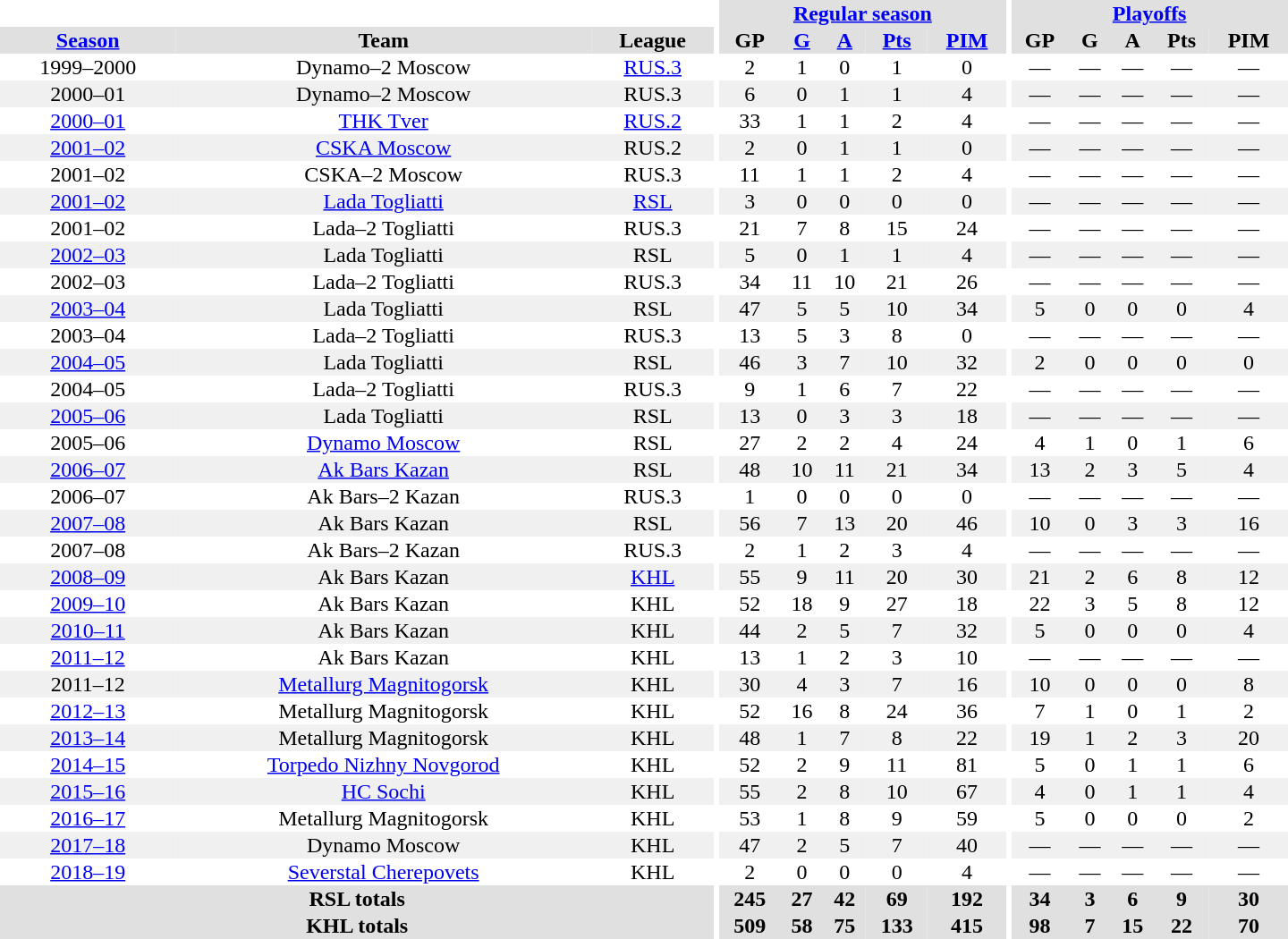<table border="0" cellpadding="1" cellspacing="0" style="text-align:center; width:60em">
<tr bgcolor="#e0e0e0">
<th colspan="3" bgcolor="#ffffff"></th>
<th rowspan="99" bgcolor="#ffffff"></th>
<th colspan="5"><a href='#'>Regular season</a></th>
<th rowspan="99" bgcolor="#ffffff"></th>
<th colspan="5"><a href='#'>Playoffs</a></th>
</tr>
<tr bgcolor="#e0e0e0">
<th><a href='#'>Season</a></th>
<th>Team</th>
<th>League</th>
<th>GP</th>
<th><a href='#'>G</a></th>
<th><a href='#'>A</a></th>
<th><a href='#'>Pts</a></th>
<th><a href='#'>PIM</a></th>
<th>GP</th>
<th>G</th>
<th>A</th>
<th>Pts</th>
<th>PIM</th>
</tr>
<tr>
<td>1999–2000</td>
<td>Dynamo–2 Moscow</td>
<td><a href='#'>RUS.3</a></td>
<td>2</td>
<td>1</td>
<td>0</td>
<td>1</td>
<td>0</td>
<td>—</td>
<td>—</td>
<td>—</td>
<td>—</td>
<td>—</td>
</tr>
<tr bgcolor="#f0f0f0">
<td>2000–01</td>
<td>Dynamo–2 Moscow</td>
<td>RUS.3</td>
<td>6</td>
<td>0</td>
<td>1</td>
<td>1</td>
<td>4</td>
<td>—</td>
<td>—</td>
<td>—</td>
<td>—</td>
<td>—</td>
</tr>
<tr>
<td><a href='#'>2000–01</a></td>
<td><a href='#'>THK Tver</a></td>
<td><a href='#'>RUS.2</a></td>
<td>33</td>
<td>1</td>
<td>1</td>
<td>2</td>
<td>4</td>
<td>—</td>
<td>—</td>
<td>—</td>
<td>—</td>
<td>—</td>
</tr>
<tr bgcolor="#f0f0f0">
<td><a href='#'>2001–02</a></td>
<td><a href='#'>CSKA Moscow</a></td>
<td>RUS.2</td>
<td>2</td>
<td>0</td>
<td>1</td>
<td>1</td>
<td>0</td>
<td>—</td>
<td>—</td>
<td>—</td>
<td>—</td>
<td>—</td>
</tr>
<tr>
<td>2001–02</td>
<td>CSKA–2 Moscow</td>
<td>RUS.3</td>
<td>11</td>
<td>1</td>
<td>1</td>
<td>2</td>
<td>4</td>
<td>—</td>
<td>—</td>
<td>—</td>
<td>—</td>
<td>—</td>
</tr>
<tr bgcolor="#f0f0f0">
<td><a href='#'>2001–02</a></td>
<td><a href='#'>Lada Togliatti</a></td>
<td><a href='#'>RSL</a></td>
<td>3</td>
<td>0</td>
<td>0</td>
<td>0</td>
<td>0</td>
<td>—</td>
<td>—</td>
<td>—</td>
<td>—</td>
<td>—</td>
</tr>
<tr>
<td>2001–02</td>
<td>Lada–2 Togliatti</td>
<td>RUS.3</td>
<td>21</td>
<td>7</td>
<td>8</td>
<td>15</td>
<td>24</td>
<td>—</td>
<td>—</td>
<td>—</td>
<td>—</td>
<td>—</td>
</tr>
<tr bgcolor="#f0f0f0">
<td><a href='#'>2002–03</a></td>
<td>Lada Togliatti</td>
<td>RSL</td>
<td>5</td>
<td>0</td>
<td>1</td>
<td>1</td>
<td>4</td>
<td>—</td>
<td>—</td>
<td>—</td>
<td>—</td>
<td>—</td>
</tr>
<tr>
<td>2002–03</td>
<td>Lada–2 Togliatti</td>
<td>RUS.3</td>
<td>34</td>
<td>11</td>
<td>10</td>
<td>21</td>
<td>26</td>
<td>—</td>
<td>—</td>
<td>—</td>
<td>—</td>
<td>—</td>
</tr>
<tr bgcolor="#f0f0f0">
<td><a href='#'>2003–04</a></td>
<td>Lada Togliatti</td>
<td>RSL</td>
<td>47</td>
<td>5</td>
<td>5</td>
<td>10</td>
<td>34</td>
<td>5</td>
<td>0</td>
<td>0</td>
<td>0</td>
<td>4</td>
</tr>
<tr>
<td>2003–04</td>
<td>Lada–2 Togliatti</td>
<td>RUS.3</td>
<td>13</td>
<td>5</td>
<td>3</td>
<td>8</td>
<td>0</td>
<td>—</td>
<td>—</td>
<td>—</td>
<td>—</td>
<td>—</td>
</tr>
<tr bgcolor="#f0f0f0">
<td><a href='#'>2004–05</a></td>
<td>Lada Togliatti</td>
<td>RSL</td>
<td>46</td>
<td>3</td>
<td>7</td>
<td>10</td>
<td>32</td>
<td>2</td>
<td>0</td>
<td>0</td>
<td>0</td>
<td>0</td>
</tr>
<tr>
<td>2004–05</td>
<td>Lada–2 Togliatti</td>
<td>RUS.3</td>
<td>9</td>
<td>1</td>
<td>6</td>
<td>7</td>
<td>22</td>
<td>—</td>
<td>—</td>
<td>—</td>
<td>—</td>
<td>—</td>
</tr>
<tr bgcolor="#f0f0f0">
<td><a href='#'>2005–06</a></td>
<td>Lada Togliatti</td>
<td>RSL</td>
<td>13</td>
<td>0</td>
<td>3</td>
<td>3</td>
<td>18</td>
<td>—</td>
<td>—</td>
<td>—</td>
<td>—</td>
<td>—</td>
</tr>
<tr>
<td>2005–06</td>
<td><a href='#'>Dynamo Moscow</a></td>
<td>RSL</td>
<td>27</td>
<td>2</td>
<td>2</td>
<td>4</td>
<td>24</td>
<td>4</td>
<td>1</td>
<td>0</td>
<td>1</td>
<td>6</td>
</tr>
<tr bgcolor="#f0f0f0">
<td><a href='#'>2006–07</a></td>
<td><a href='#'>Ak Bars Kazan</a></td>
<td>RSL</td>
<td>48</td>
<td>10</td>
<td>11</td>
<td>21</td>
<td>34</td>
<td>13</td>
<td>2</td>
<td>3</td>
<td>5</td>
<td>4</td>
</tr>
<tr>
<td>2006–07</td>
<td>Ak Bars–2 Kazan</td>
<td>RUS.3</td>
<td>1</td>
<td>0</td>
<td>0</td>
<td>0</td>
<td>0</td>
<td>—</td>
<td>—</td>
<td>—</td>
<td>—</td>
<td>—</td>
</tr>
<tr bgcolor="#f0f0f0">
<td><a href='#'>2007–08</a></td>
<td>Ak Bars Kazan</td>
<td>RSL</td>
<td>56</td>
<td>7</td>
<td>13</td>
<td>20</td>
<td>46</td>
<td>10</td>
<td>0</td>
<td>3</td>
<td>3</td>
<td>16</td>
</tr>
<tr>
<td>2007–08</td>
<td>Ak Bars–2 Kazan</td>
<td>RUS.3</td>
<td>2</td>
<td>1</td>
<td>2</td>
<td>3</td>
<td>4</td>
<td>—</td>
<td>—</td>
<td>—</td>
<td>—</td>
<td>—</td>
</tr>
<tr bgcolor="#f0f0f0">
<td><a href='#'>2008–09</a></td>
<td>Ak Bars Kazan</td>
<td><a href='#'>KHL</a></td>
<td>55</td>
<td>9</td>
<td>11</td>
<td>20</td>
<td>30</td>
<td>21</td>
<td>2</td>
<td>6</td>
<td>8</td>
<td>12</td>
</tr>
<tr>
<td><a href='#'>2009–10</a></td>
<td>Ak Bars Kazan</td>
<td>KHL</td>
<td>52</td>
<td>18</td>
<td>9</td>
<td>27</td>
<td>18</td>
<td>22</td>
<td>3</td>
<td>5</td>
<td>8</td>
<td>12</td>
</tr>
<tr bgcolor="#f0f0f0">
<td><a href='#'>2010–11</a></td>
<td>Ak Bars Kazan</td>
<td>KHL</td>
<td>44</td>
<td>2</td>
<td>5</td>
<td>7</td>
<td>32</td>
<td>5</td>
<td>0</td>
<td>0</td>
<td>0</td>
<td>4</td>
</tr>
<tr>
<td><a href='#'>2011–12</a></td>
<td>Ak Bars Kazan</td>
<td>KHL</td>
<td>13</td>
<td>1</td>
<td>2</td>
<td>3</td>
<td>10</td>
<td>—</td>
<td>—</td>
<td>—</td>
<td>—</td>
<td>—</td>
</tr>
<tr bgcolor="#f0f0f0">
<td>2011–12</td>
<td><a href='#'>Metallurg Magnitogorsk</a></td>
<td>KHL</td>
<td>30</td>
<td>4</td>
<td>3</td>
<td>7</td>
<td>16</td>
<td>10</td>
<td>0</td>
<td>0</td>
<td>0</td>
<td>8</td>
</tr>
<tr>
<td><a href='#'>2012–13</a></td>
<td>Metallurg Magnitogorsk</td>
<td>KHL</td>
<td>52</td>
<td>16</td>
<td>8</td>
<td>24</td>
<td>36</td>
<td>7</td>
<td>1</td>
<td>0</td>
<td>1</td>
<td>2</td>
</tr>
<tr bgcolor="#f0f0f0">
<td><a href='#'>2013–14</a></td>
<td>Metallurg Magnitogorsk</td>
<td>KHL</td>
<td>48</td>
<td>1</td>
<td>7</td>
<td>8</td>
<td>22</td>
<td>19</td>
<td>1</td>
<td>2</td>
<td>3</td>
<td>20</td>
</tr>
<tr>
<td><a href='#'>2014–15</a></td>
<td><a href='#'>Torpedo Nizhny Novgorod</a></td>
<td>KHL</td>
<td>52</td>
<td>2</td>
<td>9</td>
<td>11</td>
<td>81</td>
<td>5</td>
<td>0</td>
<td>1</td>
<td>1</td>
<td>6</td>
</tr>
<tr bgcolor="#f0f0f0">
<td><a href='#'>2015–16</a></td>
<td><a href='#'>HC Sochi</a></td>
<td>KHL</td>
<td>55</td>
<td>2</td>
<td>8</td>
<td>10</td>
<td>67</td>
<td>4</td>
<td>0</td>
<td>1</td>
<td>1</td>
<td>4</td>
</tr>
<tr>
<td><a href='#'>2016–17</a></td>
<td>Metallurg Magnitogorsk</td>
<td>KHL</td>
<td>53</td>
<td>1</td>
<td>8</td>
<td>9</td>
<td>59</td>
<td>5</td>
<td>0</td>
<td>0</td>
<td>0</td>
<td>2</td>
</tr>
<tr bgcolor="#f0f0f0">
<td><a href='#'>2017–18</a></td>
<td>Dynamo Moscow</td>
<td>KHL</td>
<td>47</td>
<td>2</td>
<td>5</td>
<td>7</td>
<td>40</td>
<td>—</td>
<td>—</td>
<td>—</td>
<td>—</td>
<td>—</td>
</tr>
<tr>
<td><a href='#'>2018–19</a></td>
<td><a href='#'>Severstal Cherepovets</a></td>
<td>KHL</td>
<td>2</td>
<td>0</td>
<td>0</td>
<td>0</td>
<td>4</td>
<td>—</td>
<td>—</td>
<td>—</td>
<td>—</td>
<td>—</td>
</tr>
<tr bgcolor="#e0e0e0">
<th colspan="3">RSL totals</th>
<th>245</th>
<th>27</th>
<th>42</th>
<th>69</th>
<th>192</th>
<th>34</th>
<th>3</th>
<th>6</th>
<th>9</th>
<th>30</th>
</tr>
<tr bgcolor="#e0e0e0">
<th colspan="3">KHL totals</th>
<th>509</th>
<th>58</th>
<th>75</th>
<th>133</th>
<th>415</th>
<th>98</th>
<th>7</th>
<th>15</th>
<th>22</th>
<th>70</th>
</tr>
</table>
